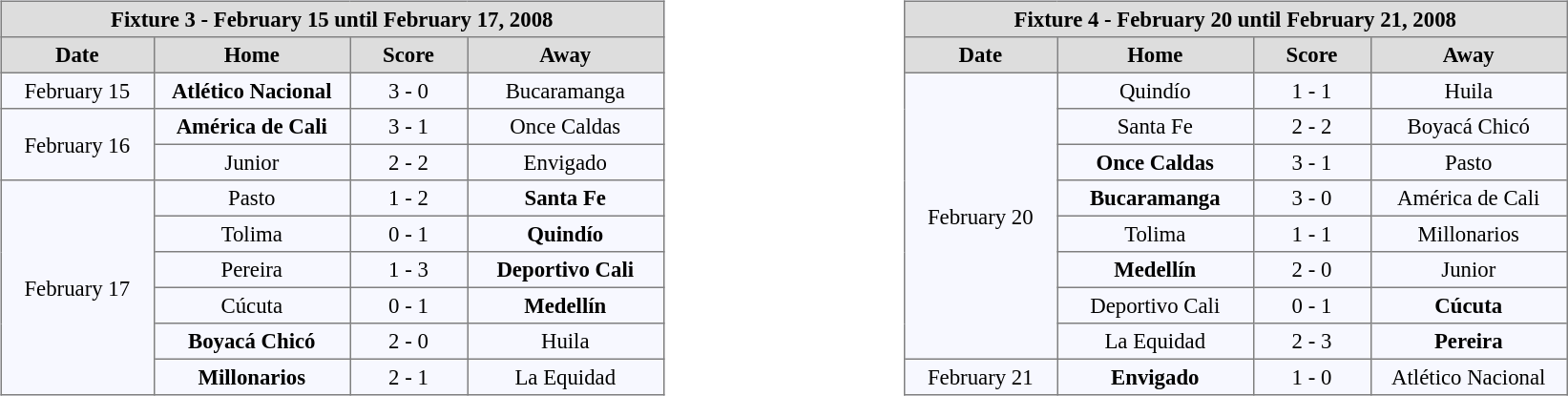<table width=100%>
<tr>
<td valign=top width=50% align=left><br><table align=center bgcolor="#f7f8ff" cellpadding="3" cellspacing="0" border="1" style="font-size: 95%; border: gray solid 1px; border-collapse: collapse;">
<tr align=center bgcolor=#DDDDDD style="color:black;">
<th colspan=4 align=center>Fixture 3 - February 15 until February 17, 2008</th>
</tr>
<tr align=center bgcolor=#DDDDDD style="color:black;">
<th width="100">Date</th>
<th width="130">Home</th>
<th width="75">Score</th>
<th width="130">Away</th>
</tr>
<tr align=center>
<td>February 15</td>
<td><strong>Atlético Nacional</strong></td>
<td>3 - 0</td>
<td>Bucaramanga</td>
</tr>
<tr align=center>
<td rowspan="2" align=center>February 16</td>
<td><strong>América de Cali</strong></td>
<td>3 - 1</td>
<td>Once Caldas</td>
</tr>
<tr align=center>
<td>Junior</td>
<td>2 - 2</td>
<td>Envigado</td>
</tr>
<tr align=center>
<td rowspan="6" align=center>February 17</td>
<td>Pasto</td>
<td>1 - 2</td>
<td><strong>Santa Fe</strong></td>
</tr>
<tr align=center>
<td>Tolima</td>
<td>0 - 1</td>
<td><strong>Quindío</strong></td>
</tr>
<tr align=center>
<td>Pereira</td>
<td>1 - 3</td>
<td><strong>Deportivo Cali</strong></td>
</tr>
<tr align=center>
<td>Cúcuta</td>
<td>0 - 1</td>
<td><strong>Medellín</strong></td>
</tr>
<tr align=center>
<td><strong>Boyacá Chicó</strong></td>
<td>2 - 0</td>
<td>Huila</td>
</tr>
<tr align=center>
<td><strong>Millonarios</strong></td>
<td>2 - 1</td>
<td>La Equidad</td>
</tr>
</table>
</td>
<td valign=top width=50% align=left><br><table align=center bgcolor="#f7f8ff" cellpadding="3" cellspacing="0" border="1" style="font-size: 95%; border: gray solid 1px; border-collapse: collapse;">
<tr align=center bgcolor=#DDDDDD style="color:black;">
<th colspan=4 align=center>Fixture 4 - February 20 until February 21, 2008</th>
</tr>
<tr align=center bgcolor=#DDDDDD style="color:black;">
<th width="100">Date</th>
<th width="130">Home</th>
<th width="75">Score</th>
<th width="130">Away</th>
</tr>
<tr align=center>
<td rowspan="8" align=center>February 20</td>
<td>Quindío</td>
<td>1 - 1</td>
<td>Huila</td>
</tr>
<tr align=center>
<td>Santa Fe</td>
<td>2 - 2</td>
<td>Boyacá Chicó</td>
</tr>
<tr align=center>
<td><strong>Once Caldas</strong></td>
<td>3 - 1</td>
<td>Pasto</td>
</tr>
<tr align=center>
<td><strong>Bucaramanga</strong></td>
<td>3 - 0</td>
<td>América de Cali</td>
</tr>
<tr align=center>
<td>Tolima</td>
<td>1 - 1</td>
<td>Millonarios</td>
</tr>
<tr align=center>
<td><strong>Medellín</strong></td>
<td>2 - 0</td>
<td>Junior</td>
</tr>
<tr align=center>
<td>Deportivo Cali</td>
<td>0 - 1</td>
<td><strong>Cúcuta</strong></td>
</tr>
<tr align=center>
<td>La Equidad</td>
<td>2 - 3</td>
<td><strong>Pereira</strong></td>
</tr>
<tr align=center>
<td rowspan="1" align=center>February 21</td>
<td><strong>Envigado</strong></td>
<td>1 - 0</td>
<td>Atlético Nacional</td>
</tr>
</table>
</td>
</tr>
</table>
